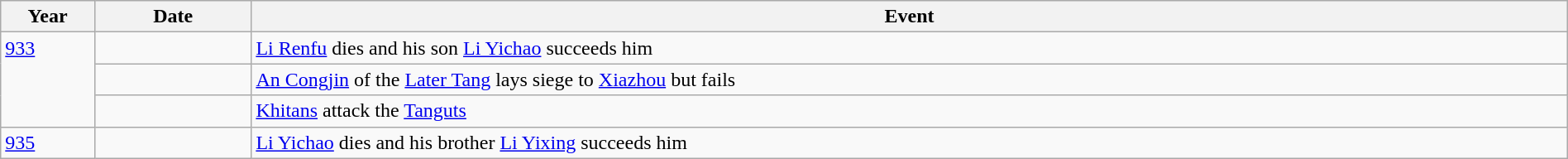<table class="wikitable" width="100%">
<tr>
<th style="width:6%">Year</th>
<th style="width:10%">Date</th>
<th>Event</th>
</tr>
<tr>
<td rowspan="3" valign="top"><a href='#'>933</a></td>
<td></td>
<td><a href='#'>Li Renfu</a> dies and his son <a href='#'>Li Yichao</a> succeeds him</td>
</tr>
<tr>
<td></td>
<td><a href='#'>An Congjin</a> of the <a href='#'>Later Tang</a> lays siege to <a href='#'>Xiazhou</a> but fails</td>
</tr>
<tr>
<td></td>
<td><a href='#'>Khitans</a> attack the <a href='#'>Tanguts</a></td>
</tr>
<tr>
<td><a href='#'>935</a></td>
<td></td>
<td><a href='#'>Li Yichao</a> dies and his brother <a href='#'>Li Yixing</a> succeeds him</td>
</tr>
</table>
